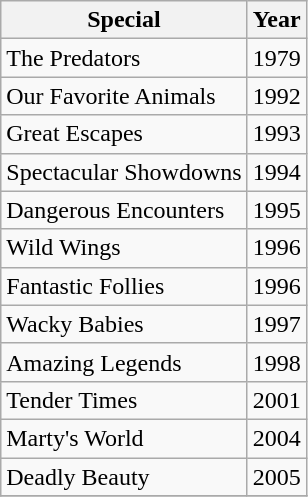<table class="wikitable">
<tr>
<th>Special</th>
<th>Year</th>
</tr>
<tr>
<td>The Predators</td>
<td>1979</td>
</tr>
<tr>
<td>Our Favorite Animals</td>
<td>1992</td>
</tr>
<tr>
<td>Great Escapes</td>
<td>1993</td>
</tr>
<tr>
<td>Spectacular Showdowns</td>
<td>1994</td>
</tr>
<tr>
<td>Dangerous Encounters</td>
<td>1995</td>
</tr>
<tr>
<td>Wild Wings</td>
<td>1996</td>
</tr>
<tr>
<td>Fantastic Follies</td>
<td>1996</td>
</tr>
<tr>
<td>Wacky Babies</td>
<td>1997</td>
</tr>
<tr>
<td>Amazing Legends</td>
<td>1998</td>
</tr>
<tr>
<td>Tender Times</td>
<td>2001</td>
</tr>
<tr>
<td>Marty's World</td>
<td>2004</td>
</tr>
<tr>
<td>Deadly Beauty</td>
<td>2005</td>
</tr>
<tr>
</tr>
</table>
